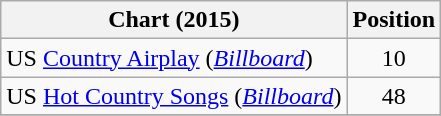<table class="wikitable sortable">
<tr>
<th scope="col">Chart (2015)</th>
<th scope="col">Position</th>
</tr>
<tr>
<td>US <a href='#'>Country Airplay</a> (<em><a href='#'>Billboard</a></em>)</td>
<td align="center">10</td>
</tr>
<tr>
<td>US <a href='#'>Hot Country Songs</a> (<em><a href='#'>Billboard</a></em>)</td>
<td align="center">48</td>
</tr>
<tr>
</tr>
</table>
